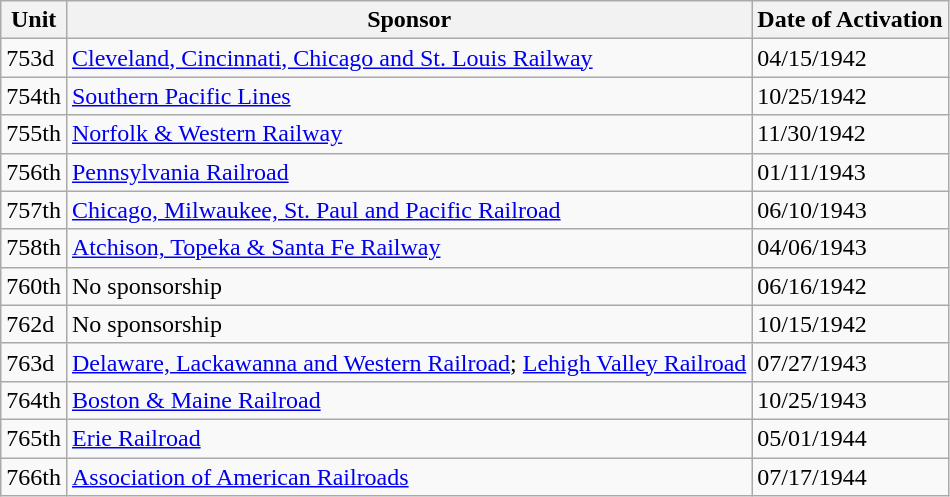<table class="wikitable sortable">
<tr>
<th>Unit</th>
<th>Sponsor</th>
<th>Date of Activation</th>
</tr>
<tr>
<td>753d</td>
<td><a href='#'>Cleveland, Cincinnati, Chicago and St. Louis Railway</a></td>
<td>04/15/1942</td>
</tr>
<tr>
<td>754th</td>
<td><a href='#'>Southern Pacific Lines</a></td>
<td>10/25/1942</td>
</tr>
<tr>
<td>755th</td>
<td><a href='#'>Norfolk & Western Railway</a></td>
<td>11/30/1942</td>
</tr>
<tr>
<td>756th</td>
<td><a href='#'>Pennsylvania Railroad</a></td>
<td>01/11/1943</td>
</tr>
<tr>
<td>757th</td>
<td><a href='#'>Chicago, Milwaukee, St. Paul and Pacific Railroad</a></td>
<td>06/10/1943</td>
</tr>
<tr>
<td>758th</td>
<td><a href='#'>Atchison, Topeka & Santa Fe Railway</a></td>
<td>04/06/1943</td>
</tr>
<tr>
<td>760th</td>
<td>No sponsorship</td>
<td>06/16/1942</td>
</tr>
<tr>
<td>762d</td>
<td>No sponsorship</td>
<td>10/15/1942</td>
</tr>
<tr>
<td>763d</td>
<td><a href='#'>Delaware, Lackawanna and Western Railroad</a>; <a href='#'>Lehigh Valley Railroad</a></td>
<td>07/27/1943</td>
</tr>
<tr>
<td>764th</td>
<td><a href='#'>Boston & Maine Railroad</a></td>
<td>10/25/1943</td>
</tr>
<tr>
<td>765th</td>
<td><a href='#'>Erie Railroad</a></td>
<td>05/01/1944</td>
</tr>
<tr>
<td>766th</td>
<td><a href='#'>Association of American Railroads</a></td>
<td>07/17/1944</td>
</tr>
</table>
